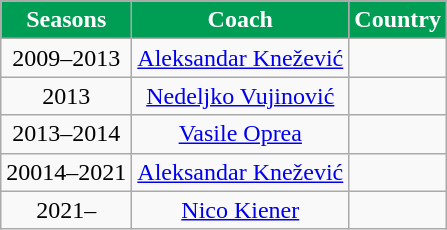<table class="wikitable" style="text-align: center;">
<tr>
<th style="color:white; background:#009D54">Seasons</th>
<th style="color:white; background:#009D54">Coach</th>
<th style="color:white; background:#009D54">Country</th>
</tr>
<tr>
<td style="text-align: center">2009–2013</td>
<td style="text-align: center"><a href='#'>Aleksandar Knežević</a></td>
<td style="text-align: center"></td>
</tr>
<tr>
<td style="text-align: center">2013</td>
<td style="text-align: center"><a href='#'>Nedeljko Vujinović</a></td>
<td style="text-align: center"></td>
</tr>
<tr>
<td style="text-align: center">2013–2014</td>
<td style="text-align: center"><a href='#'>Vasile Oprea</a></td>
<td style="text-align: center"></td>
</tr>
<tr>
<td style="text-align: center">20014–2021</td>
<td style="text-align: center"><a href='#'>Aleksandar Knežević</a></td>
<td style="text-align: center"></td>
</tr>
<tr>
<td style="text-align: center">2021–</td>
<td style="text-align: center"><a href='#'>Nico Kiener</a></td>
<td style="text-align: center"></td>
</tr>
</table>
